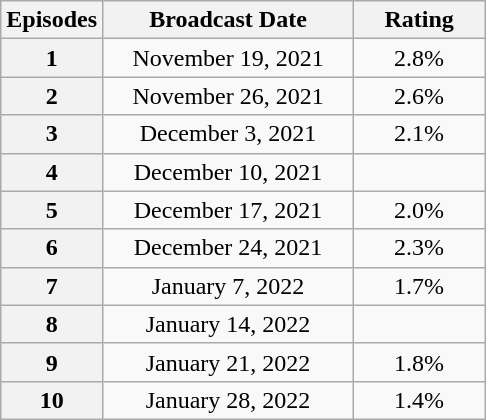<table class="wikitable" style="max-width:25em; text-align:center;">
<tr>
<th>Episodes</th>
<th style="width:10em">Broadcast Date</th>
<th style="width:5em">Rating</th>
</tr>
<tr>
<th>1</th>
<td>November 19, 2021</td>
<td>2.8%</td>
</tr>
<tr>
<th>2</th>
<td>November 26, 2021</td>
<td>2.6%</td>
</tr>
<tr>
<th>3</th>
<td>December 3, 2021</td>
<td>2.1%</td>
</tr>
<tr>
<th>4</th>
<td>December 10, 2021</td>
<td></td>
</tr>
<tr>
<th>5</th>
<td>December 17, 2021</td>
<td>2.0%</td>
</tr>
<tr>
<th>6</th>
<td>December 24, 2021</td>
<td>2.3%</td>
</tr>
<tr>
<th>7</th>
<td>January 7, 2022</td>
<td>1.7%</td>
</tr>
<tr>
<th>8</th>
<td>January 14, 2022</td>
<td></td>
</tr>
<tr>
<th>9</th>
<td>January 21, 2022</td>
<td>1.8%</td>
</tr>
<tr>
<th>10</th>
<td>January 28, 2022</td>
<td>1.4%</td>
</tr>
</table>
